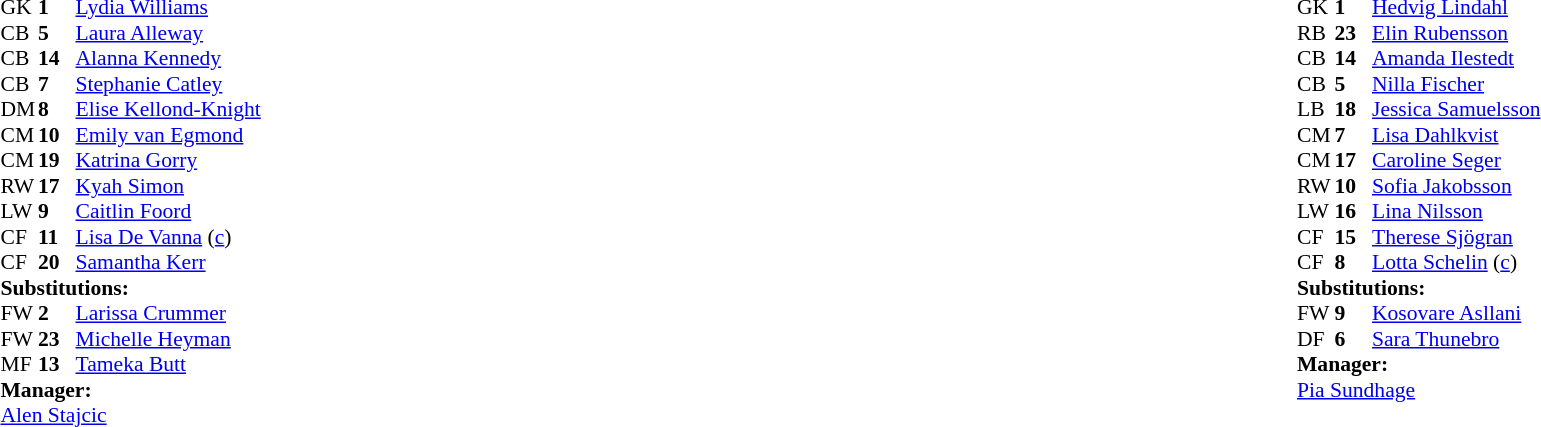<table width="100%">
<tr>
<td valign="top" width="50%"><br><table style="font-size: 90%" cellspacing="0" cellpadding="0">
<tr>
<th width="25"></th>
<th width="25"></th>
</tr>
<tr>
<td>GK</td>
<td><strong>1</strong></td>
<td><a href='#'>Lydia Williams</a></td>
</tr>
<tr>
<td>CB</td>
<td><strong>5</strong></td>
<td><a href='#'>Laura Alleway</a></td>
</tr>
<tr>
<td>CB</td>
<td><strong>14</strong></td>
<td><a href='#'>Alanna Kennedy</a></td>
</tr>
<tr>
<td>CB</td>
<td><strong>7</strong></td>
<td><a href='#'>Stephanie Catley</a></td>
</tr>
<tr>
<td>DM</td>
<td><strong>8</strong></td>
<td><a href='#'>Elise Kellond-Knight</a></td>
</tr>
<tr>
<td>CM</td>
<td><strong>10</strong></td>
<td><a href='#'>Emily van Egmond</a></td>
</tr>
<tr>
<td>CM</td>
<td><strong>19</strong></td>
<td><a href='#'>Katrina Gorry</a></td>
<td></td>
<td></td>
</tr>
<tr>
<td>RW</td>
<td><strong>17</strong></td>
<td><a href='#'>Kyah Simon</a></td>
<td></td>
<td></td>
</tr>
<tr>
<td>LW</td>
<td><strong>9</strong></td>
<td><a href='#'>Caitlin Foord</a></td>
</tr>
<tr>
<td>CF</td>
<td><strong>11</strong></td>
<td><a href='#'>Lisa De Vanna</a> (<a href='#'>c</a>)</td>
<td></td>
<td></td>
</tr>
<tr>
<td>CF</td>
<td><strong>20</strong></td>
<td><a href='#'>Samantha Kerr</a></td>
</tr>
<tr>
<td colspan=3><strong>Substitutions:</strong></td>
</tr>
<tr>
<td>FW</td>
<td><strong>2</strong></td>
<td><a href='#'>Larissa Crummer</a></td>
<td></td>
<td></td>
</tr>
<tr>
<td>FW</td>
<td><strong>23</strong></td>
<td><a href='#'>Michelle Heyman</a></td>
<td></td>
<td></td>
</tr>
<tr>
<td>MF</td>
<td><strong>13</strong></td>
<td><a href='#'>Tameka Butt</a></td>
<td></td>
<td></td>
</tr>
<tr>
<td colspan=3><strong>Manager:</strong></td>
</tr>
<tr>
<td colspan=3><a href='#'>Alen Stajcic</a></td>
</tr>
</table>
</td>
<td valign="top"></td>
<td valign="top" width="50%"><br><table style="font-size: 90%" cellspacing="0" cellpadding="0" align="center">
<tr>
<th width=25></th>
<th width=25></th>
</tr>
<tr>
<td>GK</td>
<td><strong>1</strong></td>
<td><a href='#'>Hedvig Lindahl</a></td>
</tr>
<tr>
<td>RB</td>
<td><strong>23</strong></td>
<td><a href='#'>Elin Rubensson</a></td>
<td></td>
<td></td>
</tr>
<tr>
<td>CB</td>
<td><strong>14</strong></td>
<td><a href='#'>Amanda Ilestedt</a></td>
</tr>
<tr>
<td>CB</td>
<td><strong>5</strong></td>
<td><a href='#'>Nilla Fischer</a></td>
</tr>
<tr>
<td>LB</td>
<td><strong>18</strong></td>
<td><a href='#'>Jessica Samuelsson</a></td>
</tr>
<tr>
<td>CM</td>
<td><strong>7</strong></td>
<td><a href='#'>Lisa Dahlkvist</a></td>
</tr>
<tr>
<td>CM</td>
<td><strong>17</strong></td>
<td><a href='#'>Caroline Seger</a></td>
</tr>
<tr>
<td>RW</td>
<td><strong>10</strong></td>
<td><a href='#'>Sofia Jakobsson</a></td>
</tr>
<tr>
<td>LW</td>
<td><strong>16</strong></td>
<td><a href='#'>Lina Nilsson</a></td>
<td></td>
<td></td>
</tr>
<tr>
<td>CF</td>
<td><strong>15</strong></td>
<td><a href='#'>Therese Sjögran</a></td>
</tr>
<tr>
<td>CF</td>
<td><strong>8</strong></td>
<td><a href='#'>Lotta Schelin</a> (<a href='#'>c</a>)</td>
</tr>
<tr>
<td colspan=3><strong>Substitutions:</strong></td>
</tr>
<tr>
<td>FW</td>
<td><strong>9</strong></td>
<td><a href='#'>Kosovare Asllani</a></td>
<td></td>
<td></td>
</tr>
<tr>
<td>DF</td>
<td><strong>6</strong></td>
<td><a href='#'>Sara Thunebro</a></td>
<td></td>
<td></td>
</tr>
<tr>
<td colspan=3><strong>Manager:</strong></td>
</tr>
<tr>
<td colspan=3><a href='#'>Pia Sundhage</a></td>
</tr>
</table>
</td>
</tr>
</table>
